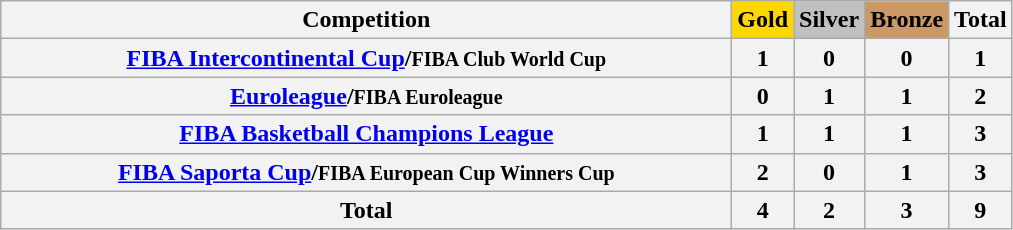<table class="wikitable sortable plainrowheaders" border="1" style="text-align:center;">
<tr>
<th scope="col" style="width:30em;">Competition</th>
<th scope="col" style="background-color:gold; font-weight:bold;">Gold</th>
<th scope="col" style="background-color:silver; font-weight:bold;">Silver</th>
<th scope="col" style="background-color:#cc9966; font-weight:bold;">Bronze</th>
<th scope="col">Total</th>
</tr>
<tr>
<th style="text-align:center;"><a href='#'>FIBA Intercontinental Cup</a>/<small>FIBA Club World Cup</small></th>
<th>1</th>
<th>0</th>
<th>0</th>
<th>1</th>
</tr>
<tr>
<th style="text-align:center;"><a href='#'>Euroleague</a>/<small>FIBA Euroleague</small></th>
<th>0</th>
<th>1</th>
<th>1</th>
<th>2</th>
</tr>
<tr>
<th style="text-align:center;"><a href='#'>FIBA Basketball Champions League</a></th>
<th>1</th>
<th>1</th>
<th>1</th>
<th>3</th>
</tr>
<tr>
<th style="text-align:center;"><a href='#'>FIBA Saporta Cup</a>/<small>FIBA European Cup Winners Cup</small></th>
<th>2</th>
<th>0</th>
<th>1</th>
<th>3</th>
</tr>
<tr>
<th style="text-align:center;">Total</th>
<th>4</th>
<th>2</th>
<th>3</th>
<th>9</th>
</tr>
</table>
